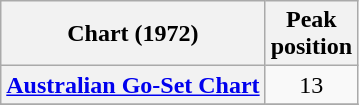<table class="wikitable sortable plainrowheaders">
<tr>
<th scope="col">Chart (1972)</th>
<th scope="col">Peak<br>position</th>
</tr>
<tr>
<th scope="row"><a href='#'>Australian Go-Set Chart</a></th>
<td style="text-align:center;">13</td>
</tr>
<tr>
</tr>
</table>
